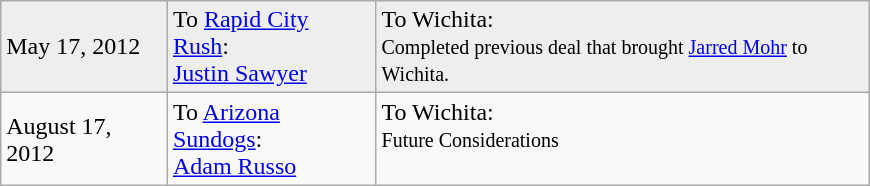<table class="wikitable" style="border:1px solid #999999; width:580px;">
<tr bgcolor="eeeeee">
<td>May 17, 2012 </td>
<td valign="top">To <a href='#'>Rapid City Rush</a>:<br> <a href='#'>Justin Sawyer</a></td>
<td valign="top">To Wichita: <br> <small>Completed previous deal that brought <a href='#'>Jarred Mohr</a> to Wichita.</small></td>
</tr>
<tr>
<td>August 17, 2012 </td>
<td valign="top">To <a href='#'>Arizona Sundogs</a>:<br> <a href='#'>Adam Russo</a></td>
<td valign="top">To Wichita: <br> <small>Future Considerations</small></td>
</tr>
</table>
